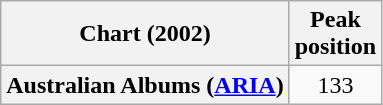<table class="wikitable sortable plainrowheaders" style="text-align:center">
<tr>
<th>Chart (2002)</th>
<th>Peak<br>position</th>
</tr>
<tr>
<th scope="row">Australian Albums (<a href='#'>ARIA</a>)</th>
<td>133</td>
</tr>
</table>
